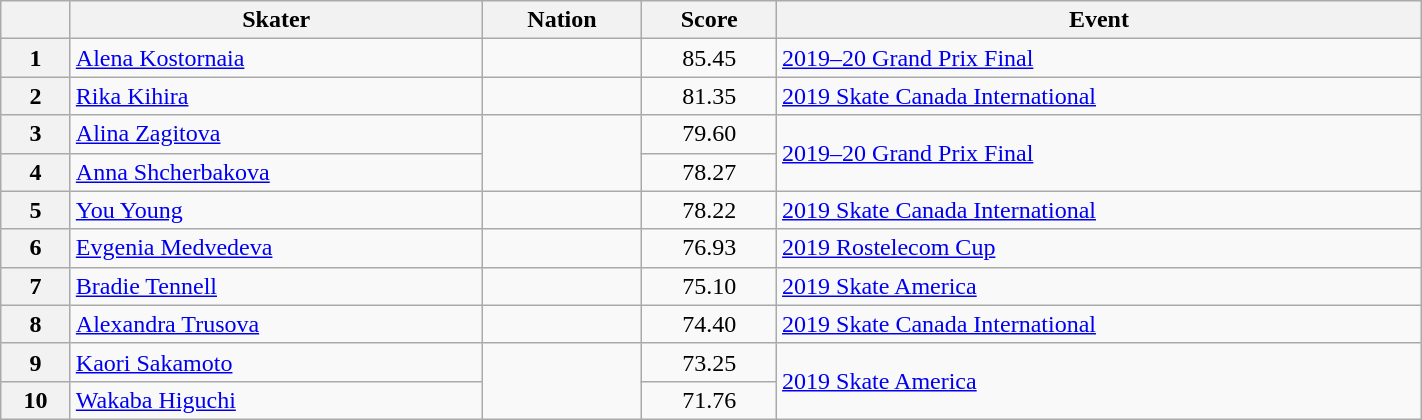<table class="wikitable sortable" style="text-align:left; width:75%">
<tr>
<th scope="col"></th>
<th scope="col">Skater</th>
<th scope="col">Nation</th>
<th scope="col">Score</th>
<th scope="col">Event</th>
</tr>
<tr>
<th scope="row">1</th>
<td><a href='#'>Alena Kostornaia</a></td>
<td></td>
<td style="text-align:center;">85.45</td>
<td><a href='#'>2019–20 Grand Prix Final</a></td>
</tr>
<tr>
<th scope="row">2</th>
<td><a href='#'>Rika Kihira</a></td>
<td></td>
<td style="text-align:center;">81.35</td>
<td><a href='#'>2019 Skate Canada International</a></td>
</tr>
<tr>
<th scope="row">3</th>
<td><a href='#'>Alina Zagitova</a></td>
<td rowspan="2"></td>
<td style="text-align:center;">79.60</td>
<td rowspan="2"><a href='#'>2019–20 Grand Prix Final</a></td>
</tr>
<tr>
<th scope="row">4</th>
<td><a href='#'>Anna Shcherbakova</a></td>
<td style="text-align:center;">78.27</td>
</tr>
<tr>
<th scope="row">5</th>
<td><a href='#'>You Young</a></td>
<td></td>
<td style="text-align:center;">78.22</td>
<td><a href='#'>2019 Skate Canada International</a></td>
</tr>
<tr>
<th scope="row">6</th>
<td><a href='#'>Evgenia Medvedeva</a></td>
<td></td>
<td style="text-align:center;">76.93</td>
<td><a href='#'>2019 Rostelecom Cup</a></td>
</tr>
<tr>
<th scope="row">7</th>
<td><a href='#'>Bradie Tennell</a></td>
<td></td>
<td style="text-align:center;">75.10</td>
<td><a href='#'>2019 Skate America</a></td>
</tr>
<tr>
<th scope="row">8</th>
<td><a href='#'>Alexandra Trusova</a></td>
<td></td>
<td style="text-align:center;">74.40</td>
<td><a href='#'>2019 Skate Canada International</a></td>
</tr>
<tr>
<th scope="row">9</th>
<td><a href='#'>Kaori Sakamoto</a></td>
<td rowspan="2"></td>
<td style="text-align:center;">73.25</td>
<td rowspan="2"><a href='#'>2019 Skate America</a></td>
</tr>
<tr>
<th scope="row">10</th>
<td><a href='#'>Wakaba Higuchi</a></td>
<td style="text-align:center;">71.76</td>
</tr>
</table>
